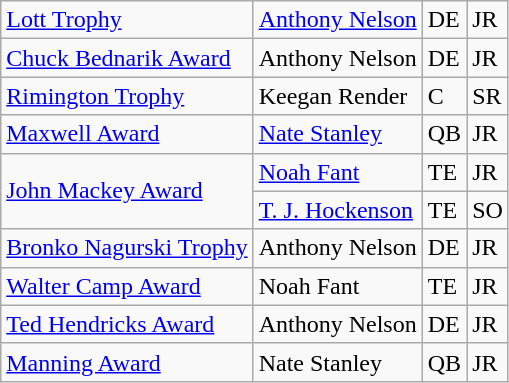<table class="wikitable">
<tr>
<td><a href='#'>Lott Trophy</a></td>
<td><a href='#'>Anthony Nelson</a></td>
<td>DE</td>
<td>JR</td>
</tr>
<tr>
<td><a href='#'>Chuck Bednarik Award</a></td>
<td>Anthony Nelson</td>
<td>DE</td>
<td>JR</td>
</tr>
<tr>
<td><a href='#'>Rimington Trophy</a></td>
<td>Keegan Render</td>
<td>C</td>
<td>SR</td>
</tr>
<tr>
<td><a href='#'>Maxwell Award</a></td>
<td><a href='#'>Nate Stanley</a></td>
<td>QB</td>
<td>JR</td>
</tr>
<tr>
<td rowspan=2><a href='#'>John Mackey Award</a></td>
<td><a href='#'>Noah Fant</a></td>
<td>TE</td>
<td>JR</td>
</tr>
<tr>
<td><a href='#'>T. J. Hockenson</a></td>
<td>TE</td>
<td>SO</td>
</tr>
<tr>
<td><a href='#'>Bronko Nagurski Trophy</a></td>
<td>Anthony Nelson</td>
<td>DE</td>
<td>JR</td>
</tr>
<tr>
<td><a href='#'>Walter Camp Award</a></td>
<td>Noah Fant</td>
<td>TE</td>
<td>JR</td>
</tr>
<tr>
<td><a href='#'>Ted Hendricks Award</a></td>
<td>Anthony Nelson</td>
<td>DE</td>
<td>JR</td>
</tr>
<tr>
<td><a href='#'>Manning Award</a></td>
<td>Nate Stanley</td>
<td>QB</td>
<td>JR</td>
</tr>
</table>
